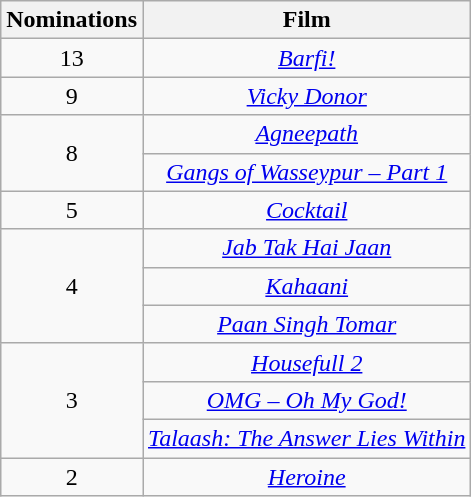<table class="wikitable plainrowheaders" style="text-align:center;">
<tr>
<th scope="col" style="width:55px;">Nominations</th>
<th scope="col" style="text-align:center;">Film</th>
</tr>
<tr>
<td scope="row" style="text-align:center">13</td>
<td><em><a href='#'>Barfi!</a></em></td>
</tr>
<tr>
<td scope="row" style="text-align:center">9</td>
<td><em><a href='#'>Vicky Donor</a></em></td>
</tr>
<tr>
<td rowspan="2">8</td>
<td><a href='#'><em>Agneepath</em></a></td>
</tr>
<tr>
<td><em><a href='#'>Gangs of Wasseypur – Part 1</a></em></td>
</tr>
<tr>
<td>5</td>
<td><a href='#'><em>Cocktail</em></a></td>
</tr>
<tr>
<td rowspan="3">4</td>
<td><em><a href='#'>Jab Tak Hai Jaan</a></em></td>
</tr>
<tr>
<td><em><a href='#'>Kahaani</a></em></td>
</tr>
<tr>
<td><a href='#'><em>Paan Singh Tomar</em></a></td>
</tr>
<tr>
<td rowspan="3">3</td>
<td><em><a href='#'>Housefull 2</a></em></td>
</tr>
<tr>
<td><em><a href='#'>OMG – Oh My God!</a></em></td>
</tr>
<tr>
<td><em><a href='#'>Talaash: The Answer Lies Within</a></em></td>
</tr>
<tr>
<td scope="row" style="text-align:center;">2</td>
<td><a href='#'><em>Heroine</em></a></td>
</tr>
</table>
